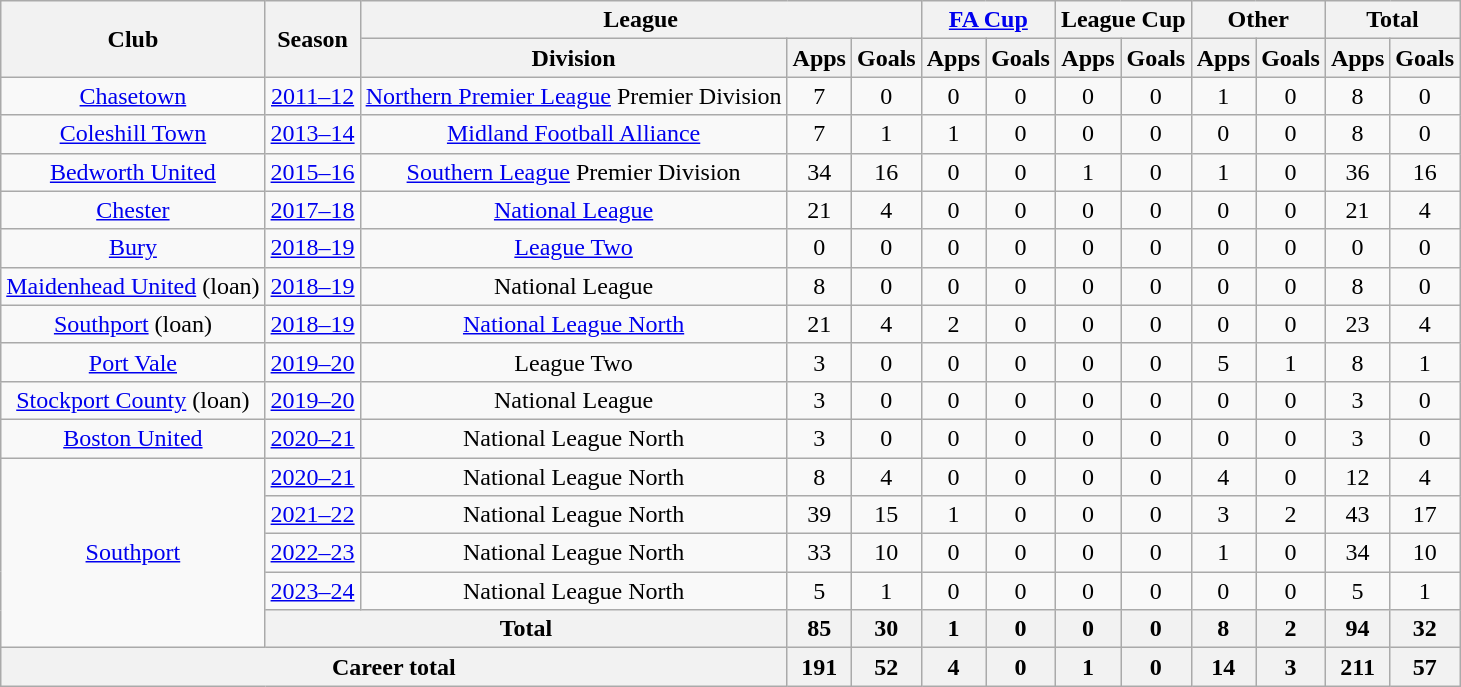<table class="wikitable" style="text-align:center">
<tr>
<th rowspan="2">Club</th>
<th rowspan="2">Season</th>
<th colspan="3">League</th>
<th colspan="2"><a href='#'>FA Cup</a></th>
<th colspan="2">League Cup</th>
<th colspan="2">Other</th>
<th colspan="2">Total</th>
</tr>
<tr>
<th>Division</th>
<th>Apps</th>
<th>Goals</th>
<th>Apps</th>
<th>Goals</th>
<th>Apps</th>
<th>Goals</th>
<th>Apps</th>
<th>Goals</th>
<th>Apps</th>
<th>Goals</th>
</tr>
<tr>
<td><a href='#'>Chasetown</a></td>
<td><a href='#'>2011–12</a></td>
<td><a href='#'>Northern Premier League</a> Premier Division</td>
<td>7</td>
<td>0</td>
<td>0</td>
<td>0</td>
<td>0</td>
<td>0</td>
<td>1</td>
<td>0</td>
<td>8</td>
<td>0</td>
</tr>
<tr>
<td><a href='#'>Coleshill Town</a></td>
<td><a href='#'>2013–14</a></td>
<td><a href='#'>Midland Football Alliance</a></td>
<td>7</td>
<td>1</td>
<td>1</td>
<td>0</td>
<td>0</td>
<td>0</td>
<td>0</td>
<td>0</td>
<td>8</td>
<td>0</td>
</tr>
<tr>
<td><a href='#'>Bedworth United</a></td>
<td><a href='#'>2015–16</a></td>
<td><a href='#'>Southern League</a> Premier Division</td>
<td>34</td>
<td>16</td>
<td>0</td>
<td>0</td>
<td>1</td>
<td>0</td>
<td>1</td>
<td>0</td>
<td>36</td>
<td>16</td>
</tr>
<tr>
<td><a href='#'>Chester</a></td>
<td><a href='#'>2017–18</a></td>
<td><a href='#'>National League</a></td>
<td>21</td>
<td>4</td>
<td>0</td>
<td>0</td>
<td>0</td>
<td>0</td>
<td>0</td>
<td>0</td>
<td>21</td>
<td>4</td>
</tr>
<tr>
<td><a href='#'>Bury</a></td>
<td><a href='#'>2018–19</a></td>
<td><a href='#'>League Two</a></td>
<td>0</td>
<td>0</td>
<td>0</td>
<td>0</td>
<td>0</td>
<td>0</td>
<td>0</td>
<td>0</td>
<td>0</td>
<td>0</td>
</tr>
<tr>
<td><a href='#'>Maidenhead United</a> (loan)</td>
<td><a href='#'>2018–19</a></td>
<td>National League</td>
<td>8</td>
<td>0</td>
<td>0</td>
<td>0</td>
<td>0</td>
<td>0</td>
<td>0</td>
<td>0</td>
<td>8</td>
<td>0</td>
</tr>
<tr>
<td><a href='#'>Southport</a> (loan)</td>
<td><a href='#'>2018–19</a></td>
<td><a href='#'>National League North</a></td>
<td>21</td>
<td>4</td>
<td>2</td>
<td>0</td>
<td>0</td>
<td>0</td>
<td>0</td>
<td>0</td>
<td>23</td>
<td>4</td>
</tr>
<tr>
<td><a href='#'>Port Vale</a></td>
<td><a href='#'>2019–20</a></td>
<td>League Two</td>
<td>3</td>
<td>0</td>
<td>0</td>
<td>0</td>
<td>0</td>
<td>0</td>
<td>5</td>
<td>1</td>
<td>8</td>
<td>1</td>
</tr>
<tr>
<td><a href='#'>Stockport County</a> (loan)</td>
<td><a href='#'>2019–20</a></td>
<td>National League</td>
<td>3</td>
<td>0</td>
<td>0</td>
<td>0</td>
<td>0</td>
<td>0</td>
<td>0</td>
<td>0</td>
<td>3</td>
<td>0</td>
</tr>
<tr>
<td><a href='#'>Boston United</a></td>
<td><a href='#'>2020–21</a></td>
<td>National League North</td>
<td>3</td>
<td>0</td>
<td>0</td>
<td>0</td>
<td>0</td>
<td>0</td>
<td>0</td>
<td>0</td>
<td>3</td>
<td>0</td>
</tr>
<tr>
<td rowspan=5><a href='#'>Southport</a></td>
<td><a href='#'>2020–21</a></td>
<td>National League North</td>
<td>8</td>
<td>4</td>
<td>0</td>
<td>0</td>
<td>0</td>
<td>0</td>
<td>4</td>
<td>0</td>
<td>12</td>
<td>4</td>
</tr>
<tr>
<td><a href='#'>2021–22</a></td>
<td>National League North</td>
<td>39</td>
<td>15</td>
<td>1</td>
<td>0</td>
<td>0</td>
<td>0</td>
<td>3</td>
<td>2</td>
<td>43</td>
<td>17</td>
</tr>
<tr>
<td><a href='#'>2022–23</a></td>
<td>National League North</td>
<td>33</td>
<td>10</td>
<td>0</td>
<td>0</td>
<td>0</td>
<td>0</td>
<td>1</td>
<td>0</td>
<td>34</td>
<td>10</td>
</tr>
<tr>
<td><a href='#'>2023–24</a></td>
<td>National League North</td>
<td>5</td>
<td>1</td>
<td>0</td>
<td>0</td>
<td>0</td>
<td>0</td>
<td>0</td>
<td>0</td>
<td>5</td>
<td>1</td>
</tr>
<tr>
<th colspan=2>Total</th>
<th>85</th>
<th>30</th>
<th>1</th>
<th>0</th>
<th>0</th>
<th>0</th>
<th>8</th>
<th>2</th>
<th>94</th>
<th>32</th>
</tr>
<tr>
<th colspan="3">Career total</th>
<th>191</th>
<th>52</th>
<th>4</th>
<th>0</th>
<th>1</th>
<th>0</th>
<th>14</th>
<th>3</th>
<th>211</th>
<th>57</th>
</tr>
</table>
